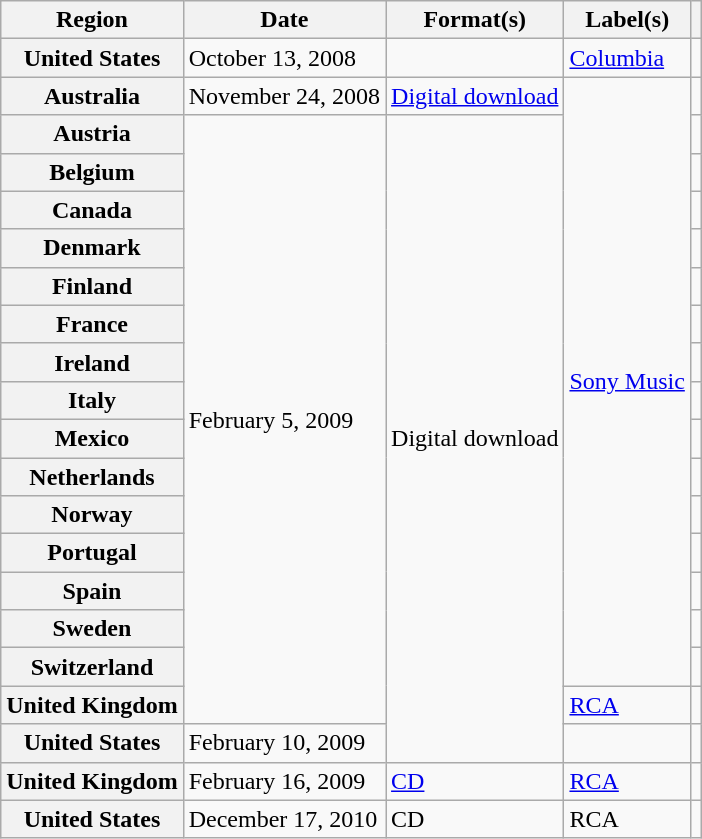<table class="wikitable plainrowheaders">
<tr>
<th scope="col">Region</th>
<th scope="col">Date</th>
<th scope="col">Format(s)</th>
<th scope="col">Label(s)</th>
<th scope="col"></th>
</tr>
<tr>
<th scope="row">United States</th>
<td>October 13, 2008</td>
<td></td>
<td><a href='#'>Columbia</a></td>
<td align="center"></td>
</tr>
<tr>
<th scope="row">Australia</th>
<td>November 24, 2008</td>
<td><a href='#'>Digital download</a></td>
<td rowspan="16"><a href='#'>Sony Music</a></td>
<td></td>
</tr>
<tr>
<th scope="row">Austria</th>
<td rowspan="16">February 5, 2009</td>
<td rowspan="17">Digital download </td>
<td align="center"></td>
</tr>
<tr>
<th scope="row">Belgium</th>
<td align="center"></td>
</tr>
<tr>
<th scope="row">Canada</th>
<td align="center"></td>
</tr>
<tr>
<th scope="row">Denmark</th>
<td align="center"></td>
</tr>
<tr>
<th scope="row">Finland</th>
<td align="center"></td>
</tr>
<tr>
<th scope="row">France</th>
<td align="center"></td>
</tr>
<tr>
<th scope="row">Ireland</th>
<td align="center"></td>
</tr>
<tr>
<th scope="row">Italy</th>
<td align="center"></td>
</tr>
<tr>
<th scope="row">Mexico</th>
<td align="center"></td>
</tr>
<tr>
<th scope="row">Netherlands</th>
<td align="center"></td>
</tr>
<tr>
<th scope="row">Norway</th>
<td align="center"></td>
</tr>
<tr>
<th scope="row">Portugal</th>
<td align="center"></td>
</tr>
<tr>
<th scope="row">Spain</th>
<td align="center"></td>
</tr>
<tr>
<th scope="row">Sweden</th>
<td align="center"></td>
</tr>
<tr>
<th scope="row">Switzerland</th>
<td align="center"></td>
</tr>
<tr>
<th scope="row">United Kingdom</th>
<td><a href='#'>RCA</a></td>
<td align="center"></td>
</tr>
<tr>
<th scope="row">United States</th>
<td>February 10, 2009</td>
<td></td>
<td></td>
</tr>
<tr>
<th scope="row">United Kingdom</th>
<td>February 16, 2009</td>
<td><a href='#'>CD</a></td>
<td><a href='#'>RCA</a></td>
<td align="center"></td>
</tr>
<tr>
<th scope="row">United States</th>
<td>December 17, 2010</td>
<td>CD</td>
<td>RCA</td>
<td></td>
</tr>
</table>
